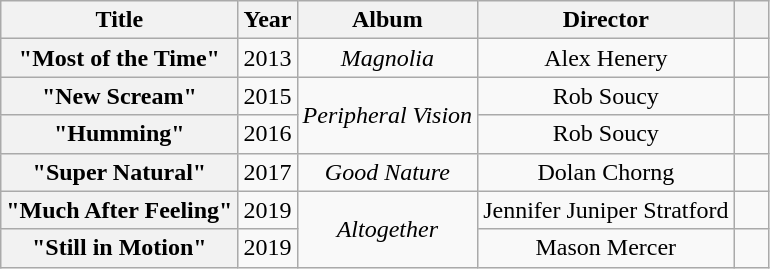<table class="wikitable plainrowheaders" style="text-align:center;">
<tr>
<th scope="col">Title</th>
<th scope="col">Year</th>
<th scope="col">Album</th>
<th scope="col">Director</th>
<th scope="col" style="width:1em;"></th>
</tr>
<tr>
<th scope="row">"Most of the Time"</th>
<td>2013</td>
<td><em>Magnolia</em></td>
<td>Alex Henery</td>
<td></td>
</tr>
<tr>
<th scope="row">"New Scream"</th>
<td>2015</td>
<td rowspan="2"><em>Peripheral Vision</em></td>
<td>Rob Soucy</td>
<td></td>
</tr>
<tr>
<th scope="row">"Humming"</th>
<td>2016</td>
<td>Rob Soucy</td>
<td></td>
</tr>
<tr>
<th scope="row">"Super Natural"</th>
<td>2017</td>
<td><em>Good Nature</em></td>
<td>Dolan Chorng</td>
<td></td>
</tr>
<tr>
<th scope="row">"Much After Feeling"</th>
<td>2019</td>
<td rowspan="2"><em>Altogether</em></td>
<td>Jennifer Juniper Stratford</td>
<td></td>
</tr>
<tr>
<th scope="row">"Still in Motion"</th>
<td>2019</td>
<td>Mason Mercer</td>
<td></td>
</tr>
</table>
